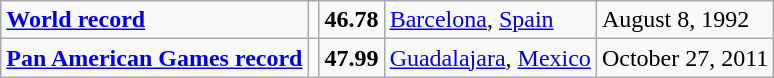<table class="wikitable">
<tr>
<td><strong><a href='#'>World record</a></strong></td>
<td></td>
<td><strong>46.78</strong></td>
<td><a href='#'>Barcelona</a>, <a href='#'>Spain</a></td>
<td>August 8, 1992</td>
</tr>
<tr>
<td><strong><a href='#'>Pan American Games record</a></strong></td>
<td></td>
<td><strong>47.99</strong></td>
<td><a href='#'>Guadalajara</a>, <a href='#'>Mexico</a></td>
<td>October 27, 2011</td>
</tr>
</table>
